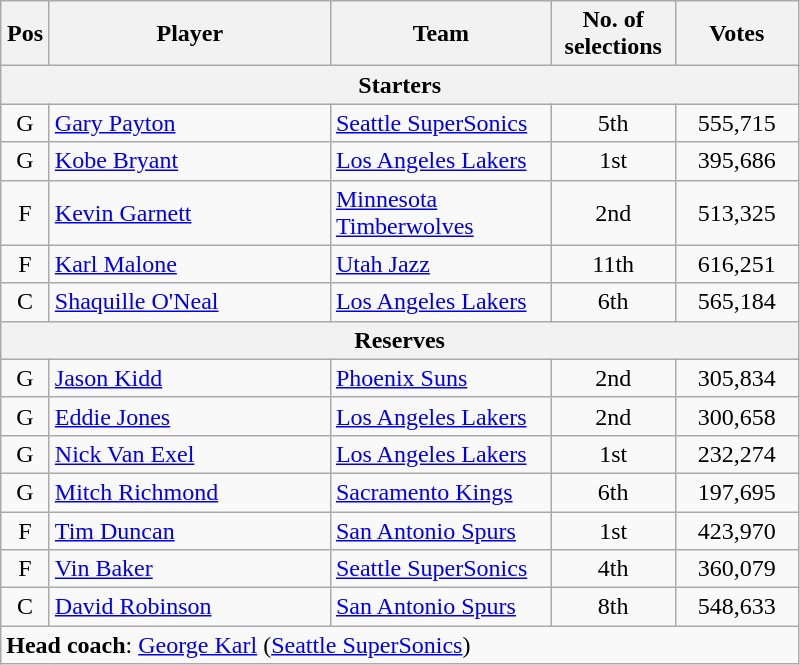<table class="wikitable" style="text-align:center">
<tr>
<th scope="col" width="25px">Pos</th>
<th scope="col" width="180px">Player</th>
<th scope="col" width="140px">Team</th>
<th scope="col" width="75px">No. of selections</th>
<th scope="col" width="75px">Votes</th>
</tr>
<tr>
<th scope="col" colspan="5">Starters</th>
</tr>
<tr>
<td>G</td>
<td style="text-align:left"><a href='#'>Gary Payton</a></td>
<td style="text-align:left"><a href='#'>Seattle SuperSonics</a></td>
<td>5th</td>
<td>555,715</td>
</tr>
<tr>
<td>G</td>
<td style="text-align:left"><a href='#'>Kobe Bryant</a></td>
<td style="text-align:left"><a href='#'>Los Angeles Lakers</a></td>
<td>1st</td>
<td>395,686</td>
</tr>
<tr>
<td>F</td>
<td style="text-align:left"><a href='#'>Kevin Garnett</a></td>
<td style="text-align:left"><a href='#'>Minnesota Timberwolves</a></td>
<td>2nd</td>
<td>513,325</td>
</tr>
<tr>
<td>F</td>
<td style="text-align:left"><a href='#'>Karl Malone</a></td>
<td style="text-align:left"><a href='#'>Utah Jazz</a></td>
<td>11th</td>
<td>616,251</td>
</tr>
<tr>
<td>C</td>
<td style="text-align:left"><a href='#'>Shaquille O'Neal</a></td>
<td style="text-align:left"><a href='#'>Los Angeles Lakers</a></td>
<td>6th</td>
<td>565,184</td>
</tr>
<tr>
<th scope="col" colspan="5">Reserves</th>
</tr>
<tr>
<td>G</td>
<td style="text-align:left"><a href='#'>Jason Kidd</a></td>
<td style="text-align:left"><a href='#'>Phoenix Suns</a></td>
<td>2nd</td>
<td>305,834</td>
</tr>
<tr>
<td>G</td>
<td style="text-align:left"><a href='#'>Eddie Jones</a></td>
<td style="text-align:left"><a href='#'>Los Angeles Lakers</a></td>
<td>2nd</td>
<td>300,658</td>
</tr>
<tr>
<td>G</td>
<td style="text-align:left"><a href='#'>Nick Van Exel</a></td>
<td style="text-align:left"><a href='#'>Los Angeles Lakers</a></td>
<td>1st</td>
<td>232,274</td>
</tr>
<tr>
<td>G</td>
<td style="text-align:left"><a href='#'>Mitch Richmond</a></td>
<td style="text-align:left"><a href='#'>Sacramento Kings</a></td>
<td>6th</td>
<td>197,695</td>
</tr>
<tr>
<td>F</td>
<td style="text-align:left"><a href='#'>Tim Duncan</a></td>
<td style="text-align:left"><a href='#'>San Antonio Spurs</a></td>
<td>1st</td>
<td>423,970</td>
</tr>
<tr>
<td>F</td>
<td style="text-align:left"><a href='#'>Vin Baker</a></td>
<td style="text-align:left"><a href='#'>Seattle SuperSonics</a></td>
<td>4th</td>
<td>360,079</td>
</tr>
<tr>
<td>C</td>
<td style="text-align:left"><a href='#'>David Robinson</a></td>
<td style="text-align:left"><a href='#'>San Antonio Spurs</a></td>
<td>8th</td>
<td>548,633</td>
</tr>
<tr>
<td style="text-align:left" colspan="5"><strong>Head coach</strong>: <a href='#'>George Karl</a> (<a href='#'>Seattle SuperSonics</a>)</td>
</tr>
</table>
